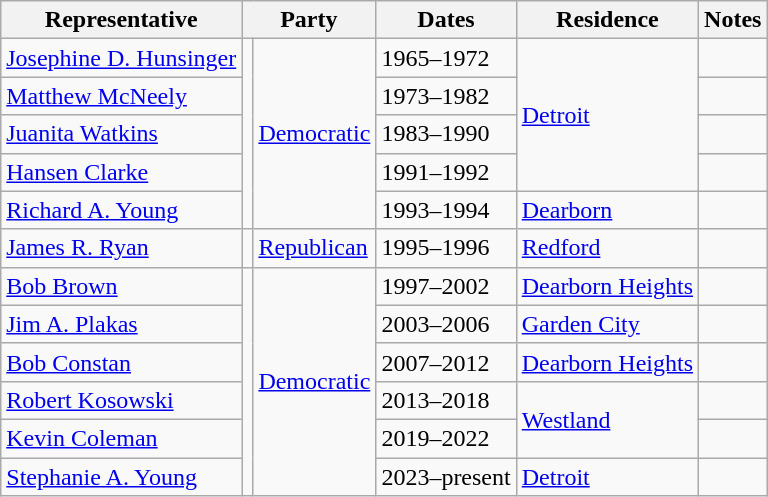<table class=wikitable>
<tr valign=bottom>
<th>Representative</th>
<th colspan=2>Party</th>
<th>Dates</th>
<th>Residence</th>
<th>Notes</th>
</tr>
<tr>
<td><a href='#'>Josephine D. Hunsinger</a></td>
<td rowspan=5 bgcolor=></td>
<td rowspan=5><a href='#'>Democratic</a></td>
<td>1965–1972</td>
<td rowspan=4><a href='#'>Detroit</a></td>
<td></td>
</tr>
<tr>
<td><a href='#'>Matthew McNeely</a></td>
<td>1973–1982</td>
<td></td>
</tr>
<tr>
<td><a href='#'>Juanita Watkins</a></td>
<td>1983–1990</td>
<td></td>
</tr>
<tr>
<td><a href='#'>Hansen Clarke</a></td>
<td>1991–1992</td>
<td></td>
</tr>
<tr>
<td><a href='#'>Richard A. Young</a></td>
<td>1993–1994</td>
<td><a href='#'>Dearborn</a></td>
<td></td>
</tr>
<tr>
<td><a href='#'>James R. Ryan</a></td>
<td bgcolor=></td>
<td><a href='#'>Republican</a></td>
<td>1995–1996</td>
<td><a href='#'>Redford</a></td>
<td></td>
</tr>
<tr>
<td><a href='#'>Bob Brown</a></td>
<td rowspan=6 bgcolor=></td>
<td rowspan=6><a href='#'>Democratic</a></td>
<td>1997–2002</td>
<td><a href='#'>Dearborn Heights</a></td>
<td></td>
</tr>
<tr>
<td><a href='#'>Jim A. Plakas</a></td>
<td>2003–2006</td>
<td><a href='#'>Garden City</a></td>
<td></td>
</tr>
<tr>
<td><a href='#'>Bob Constan</a></td>
<td>2007–2012</td>
<td><a href='#'>Dearborn Heights</a></td>
<td></td>
</tr>
<tr>
<td><a href='#'>Robert Kosowski</a></td>
<td>2013–2018</td>
<td rowspan=2><a href='#'>Westland</a></td>
<td></td>
</tr>
<tr>
<td><a href='#'>Kevin Coleman</a></td>
<td>2019–2022</td>
<td></td>
</tr>
<tr>
<td><a href='#'>Stephanie A. Young</a></td>
<td>2023–present</td>
<td><a href='#'>Detroit</a></td>
<td></td>
</tr>
</table>
